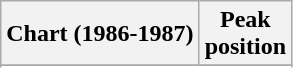<table class="wikitable plainrowheaders">
<tr>
<th scope="col">Chart (1986-1987)</th>
<th scope="col">Peak<br>position</th>
</tr>
<tr>
</tr>
<tr>
</tr>
</table>
